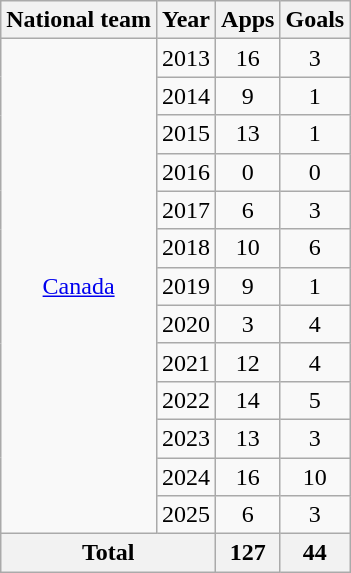<table class="wikitable" style="text-align:center">
<tr>
<th>National team</th>
<th>Year</th>
<th>Apps</th>
<th>Goals</th>
</tr>
<tr>
<td rowspan="13"><a href='#'>Canada</a></td>
<td>2013</td>
<td>16</td>
<td>3</td>
</tr>
<tr>
<td>2014</td>
<td>9</td>
<td>1</td>
</tr>
<tr>
<td>2015</td>
<td>13</td>
<td>1</td>
</tr>
<tr>
<td>2016</td>
<td>0</td>
<td>0</td>
</tr>
<tr>
<td>2017</td>
<td>6</td>
<td>3</td>
</tr>
<tr>
<td>2018</td>
<td>10</td>
<td>6</td>
</tr>
<tr>
<td>2019</td>
<td>9</td>
<td>1</td>
</tr>
<tr>
<td>2020</td>
<td>3</td>
<td>4</td>
</tr>
<tr>
<td>2021</td>
<td>12</td>
<td>4</td>
</tr>
<tr>
<td>2022</td>
<td>14</td>
<td>5</td>
</tr>
<tr>
<td>2023</td>
<td>13</td>
<td>3</td>
</tr>
<tr>
<td>2024</td>
<td>16</td>
<td>10</td>
</tr>
<tr>
<td>2025</td>
<td>6</td>
<td>3</td>
</tr>
<tr>
<th colspan="2">Total</th>
<th>127</th>
<th>44</th>
</tr>
</table>
